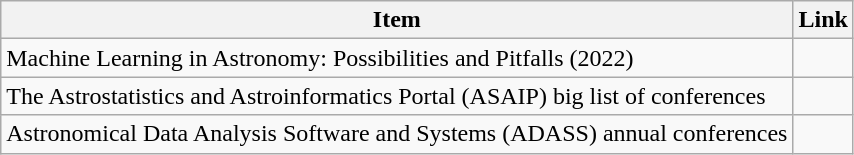<table class="wikitable">
<tr>
<th>Item</th>
<th>Link</th>
</tr>
<tr>
<td>Machine Learning in Astronomy: Possibilities and Pitfalls (2022)</td>
<td></td>
</tr>
<tr>
<td>The Astrostatistics and Astroinformatics Portal (ASAIP) big list of conferences</td>
<td></td>
</tr>
<tr>
<td>Astronomical Data Analysis Software and Systems (ADASS) annual conferences</td>
<td></td>
</tr>
</table>
